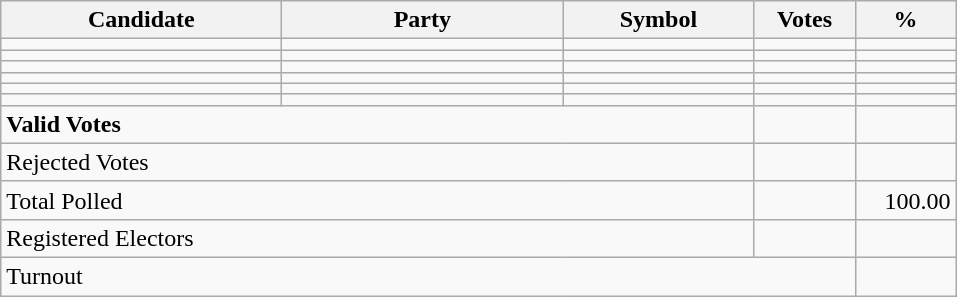<table class="wikitable" border="1" style="text-align:right;">
<tr>
<th align=left width="180">Candidate</th>
<th align=left width="180">Party</th>
<th align=left width="120">Symbol</th>
<th align=left width="60">Votes</th>
<th align=left width="60">%</th>
</tr>
<tr>
<td align=left></td>
<td align=left></td>
<td align=left></td>
<td></td>
<td></td>
</tr>
<tr>
<td align=left></td>
<td align=left></td>
<td align=left></td>
<td></td>
<td></td>
</tr>
<tr>
<td align=left></td>
<td align=left></td>
<td align=left></td>
<td></td>
<td></td>
</tr>
<tr>
<td align=left></td>
<td align=left></td>
<td align=left></td>
<td></td>
<td></td>
</tr>
<tr>
<td align=left></td>
<td align=left></td>
<td align=left></td>
<td></td>
<td></td>
</tr>
<tr>
<td align=left></td>
<td align=left></td>
<td align=left></td>
<td></td>
<td></td>
</tr>
<tr>
<td align=left colspan=3><strong>Valid Votes</strong></td>
<td><strong> </strong></td>
<td><strong> </strong></td>
</tr>
<tr>
<td align=left colspan=3>Rejected Votes</td>
<td></td>
<td></td>
</tr>
<tr>
<td align=left colspan=3>Total Polled</td>
<td></td>
<td>100.00</td>
</tr>
<tr>
<td align=left colspan=3>Registered Electors</td>
<td></td>
<td></td>
</tr>
<tr>
<td align=left colspan=4>Turnout</td>
<td></td>
</tr>
</table>
